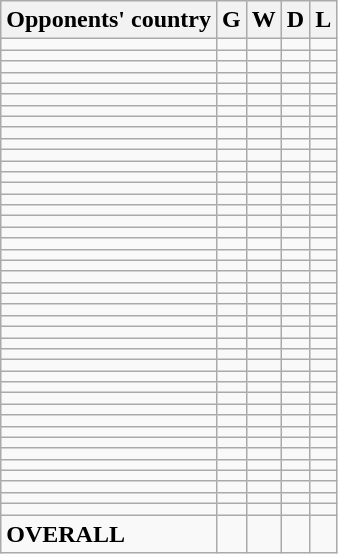<table class="wikitable">
<tr>
<th>Opponents' country</th>
<th>G</th>
<th>W</th>
<th>D</th>
<th>L</th>
</tr>
<tr>
<td align=left></td>
<td></td>
<td></td>
<td></td>
<td></td>
</tr>
<tr>
<td align=left></td>
<td></td>
<td></td>
<td></td>
<td></td>
</tr>
<tr>
<td align=left></td>
<td></td>
<td></td>
<td></td>
<td></td>
</tr>
<tr>
<td align=left></td>
<td></td>
<td></td>
<td></td>
<td></td>
</tr>
<tr>
<td align=left></td>
<td></td>
<td></td>
<td></td>
<td></td>
</tr>
<tr>
<td align=left></td>
<td></td>
<td></td>
<td></td>
<td></td>
</tr>
<tr>
<td align=left></td>
<td></td>
<td></td>
<td></td>
<td></td>
</tr>
<tr>
<td align=left></td>
<td></td>
<td></td>
<td></td>
<td></td>
</tr>
<tr>
<td align=left></td>
<td></td>
<td></td>
<td></td>
<td></td>
</tr>
<tr>
<td align=left></td>
<td></td>
<td></td>
<td></td>
<td></td>
</tr>
<tr>
<td align=left></td>
<td></td>
<td></td>
<td></td>
<td></td>
</tr>
<tr>
<td align=left></td>
<td></td>
<td></td>
<td></td>
<td></td>
</tr>
<tr>
<td align=left></td>
<td></td>
<td></td>
<td></td>
<td></td>
</tr>
<tr>
<td align=left></td>
<td></td>
<td></td>
<td></td>
<td></td>
</tr>
<tr>
<td align=left></td>
<td></td>
<td></td>
<td></td>
<td></td>
</tr>
<tr>
<td align=left></td>
<td></td>
<td></td>
<td></td>
<td></td>
</tr>
<tr>
<td align=left></td>
<td></td>
<td></td>
<td></td>
<td></td>
</tr>
<tr>
<td align=left></td>
<td></td>
<td></td>
<td></td>
<td></td>
</tr>
<tr>
<td align=left></td>
<td></td>
<td></td>
<td></td>
<td></td>
</tr>
<tr>
<td align=left></td>
<td></td>
<td></td>
<td></td>
<td></td>
</tr>
<tr>
<td align=left></td>
<td></td>
<td></td>
<td></td>
<td></td>
</tr>
<tr>
<td align=left></td>
<td></td>
<td></td>
<td></td>
<td></td>
</tr>
<tr>
<td align=left></td>
<td></td>
<td></td>
<td></td>
<td></td>
</tr>
<tr>
<td align=left></td>
<td></td>
<td></td>
<td></td>
<td></td>
</tr>
<tr>
<td align=left></td>
<td></td>
<td></td>
<td></td>
<td></td>
</tr>
<tr>
<td align=left></td>
<td></td>
<td></td>
<td></td>
<td></td>
</tr>
<tr>
<td align=left></td>
<td></td>
<td></td>
<td></td>
<td></td>
</tr>
<tr>
<td align=left></td>
<td></td>
<td></td>
<td></td>
<td></td>
</tr>
<tr>
<td align=left></td>
<td></td>
<td></td>
<td></td>
<td></td>
</tr>
<tr>
<td align=left></td>
<td></td>
<td></td>
<td></td>
<td></td>
</tr>
<tr>
<td align=left></td>
<td></td>
<td></td>
<td></td>
<td></td>
</tr>
<tr>
<td align=left></td>
<td></td>
<td></td>
<td></td>
<td></td>
</tr>
<tr>
<td align=left></td>
<td></td>
<td></td>
<td></td>
<td></td>
</tr>
<tr>
<td align=left></td>
<td></td>
<td></td>
<td></td>
<td></td>
</tr>
<tr>
<td align=left></td>
<td></td>
<td></td>
<td></td>
<td></td>
</tr>
<tr>
<td align=left></td>
<td></td>
<td></td>
<td></td>
<td></td>
</tr>
<tr>
<td align=left></td>
<td></td>
<td></td>
<td></td>
<td></td>
</tr>
<tr>
<td align=left></td>
<td></td>
<td></td>
<td></td>
<td></td>
</tr>
<tr>
<td align=left></td>
<td></td>
<td></td>
<td></td>
<td></td>
</tr>
<tr>
<td align=left></td>
<td></td>
<td></td>
<td></td>
<td></td>
</tr>
<tr>
<td align=left></td>
<td></td>
<td></td>
<td></td>
<td></td>
</tr>
<tr>
<td align=left></td>
<td></td>
<td></td>
<td></td>
<td></td>
</tr>
<tr>
<td align=left></td>
<td></td>
<td></td>
<td></td>
<td></td>
</tr>
<tr>
<td align=left><strong>OVERALL</strong></td>
<td></td>
<td></td>
<td></td>
<td></td>
</tr>
</table>
